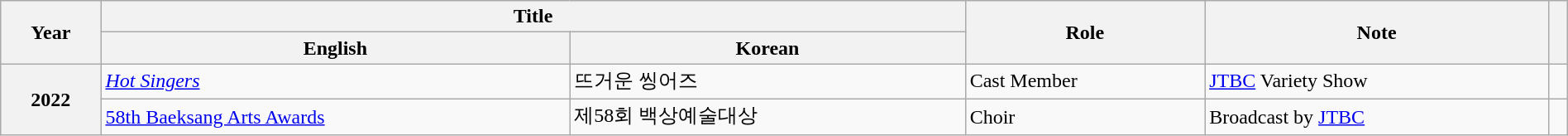<table class="wikitable sortable plainrowheaders" style="text-align:left; font-size:100%; padding:0 auto; width:100%; margin:auto">
<tr>
<th scope="col" rowspan="2">Year</th>
<th scope="col" colspan="2">Title</th>
<th scope="col" rowspan="2">Role</th>
<th scope="col" rowspan="2">Note</th>
<th scope="col" rowspan="2" class="unsortable"></th>
</tr>
<tr>
<th>English</th>
<th>Korean</th>
</tr>
<tr>
<th scope="row" rowspan="2">2022</th>
<td><em><a href='#'>Hot Singers</a></em></td>
<td>뜨거운 씽어즈</td>
<td>Cast Member</td>
<td><a href='#'>JTBC</a> Variety Show</td>
<td></td>
</tr>
<tr>
<td><a href='#'>58th Baeksang Arts Awards</a></td>
<td>제58회 백상예술대상</td>
<td>Choir</td>
<td>Broadcast by <a href='#'>JTBC</a></td>
<td></td>
</tr>
</table>
